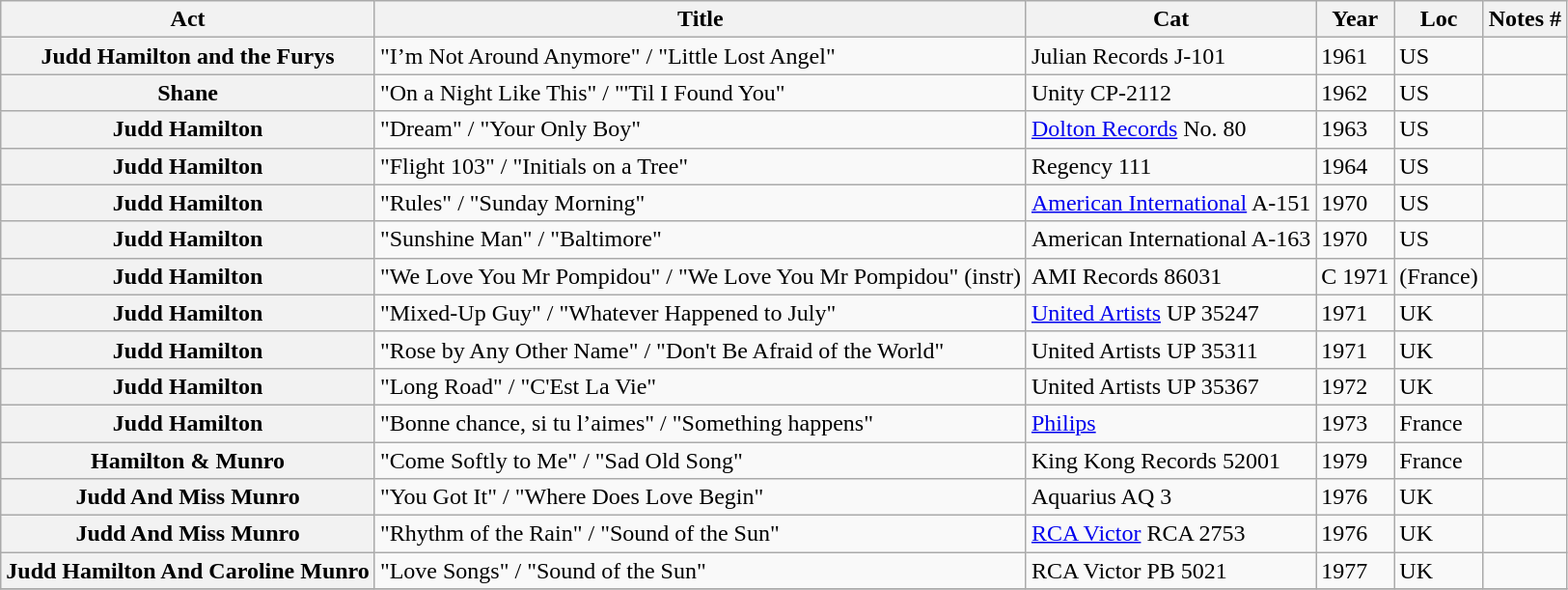<table class="wikitable plainrowheaders sortable">
<tr>
<th scope="col">Act</th>
<th scope="col" class="unsortable">Title</th>
<th scope="col">Cat</th>
<th scope="col">Year</th>
<th scope="col">Loc</th>
<th scope="col" class="unsortable">Notes #</th>
</tr>
<tr>
<th scope="row">Judd Hamilton and the Furys</th>
<td>"I’m Not Around Anymore" / "Little Lost Angel"</td>
<td>Julian Records J-101</td>
<td>1961</td>
<td>US</td>
<td></td>
</tr>
<tr>
<th scope="row">Shane</th>
<td>"On a Night Like This" / "'Til I Found You"</td>
<td>Unity CP-2112</td>
<td>1962</td>
<td>US</td>
<td></td>
</tr>
<tr>
<th scope="row">Judd Hamilton</th>
<td>"Dream" / "Your Only Boy"</td>
<td><a href='#'>Dolton Records</a> No. 80</td>
<td>1963</td>
<td>US</td>
<td></td>
</tr>
<tr>
<th scope="row">Judd Hamilton</th>
<td>"Flight 103" / "Initials on a Tree"</td>
<td>Regency 111</td>
<td>1964</td>
<td>US</td>
<td></td>
</tr>
<tr>
<th scope="row">Judd Hamilton</th>
<td>"Rules" / "Sunday Morning"</td>
<td><a href='#'>American International</a> A-151</td>
<td>1970</td>
<td>US</td>
<td></td>
</tr>
<tr>
<th scope="row">Judd Hamilton</th>
<td>"Sunshine Man" / "Baltimore"</td>
<td>American International A-163</td>
<td>1970</td>
<td>US</td>
<td></td>
</tr>
<tr>
<th scope="row">Judd Hamilton</th>
<td>"We Love You Mr Pompidou" / "We Love You Mr Pompidou" (instr)</td>
<td>AMI Records 86031</td>
<td>C 1971</td>
<td>(France)</td>
<td></td>
</tr>
<tr>
<th scope="row">Judd Hamilton</th>
<td>"Mixed-Up Guy" / "Whatever Happened to July"</td>
<td><a href='#'>United Artists</a> UP 35247</td>
<td>1971</td>
<td>UK</td>
<td></td>
</tr>
<tr>
<th scope="row">Judd Hamilton</th>
<td>"Rose by Any Other Name" / "Don't Be Afraid of the World"</td>
<td>United Artists UP 35311</td>
<td>1971</td>
<td>UK</td>
<td></td>
</tr>
<tr>
<th scope="row">Judd Hamilton</th>
<td>"Long Road" / "C'Est La Vie"</td>
<td>United Artists UP 35367</td>
<td>1972</td>
<td>UK</td>
<td></td>
</tr>
<tr>
<th scope="row">Judd Hamilton</th>
<td>"Bonne chance, si tu l’aimes" / "Something happens"</td>
<td><a href='#'>Philips</a></td>
<td>1973</td>
<td>France</td>
<td></td>
</tr>
<tr>
<th scope="row">Hamilton & Munro</th>
<td>"Come Softly to Me" / "Sad Old Song"</td>
<td>King Kong Records 52001</td>
<td>1979</td>
<td>France</td>
<td></td>
</tr>
<tr>
<th scope="row">Judd And Miss Munro</th>
<td>"You Got It" / "Where Does Love Begin"</td>
<td>Aquarius AQ 3</td>
<td>1976</td>
<td>UK</td>
<td></td>
</tr>
<tr>
<th scope="row">Judd And Miss Munro</th>
<td>"Rhythm of the Rain" / "Sound of the Sun"</td>
<td><a href='#'>RCA Victor</a> RCA 2753</td>
<td>1976</td>
<td>UK</td>
<td></td>
</tr>
<tr>
<th scope="row">Judd Hamilton And Caroline Munro</th>
<td>"Love Songs" / "Sound of the Sun"</td>
<td>RCA Victor PB 5021</td>
<td>1977</td>
<td>UK</td>
<td></td>
</tr>
<tr>
</tr>
</table>
